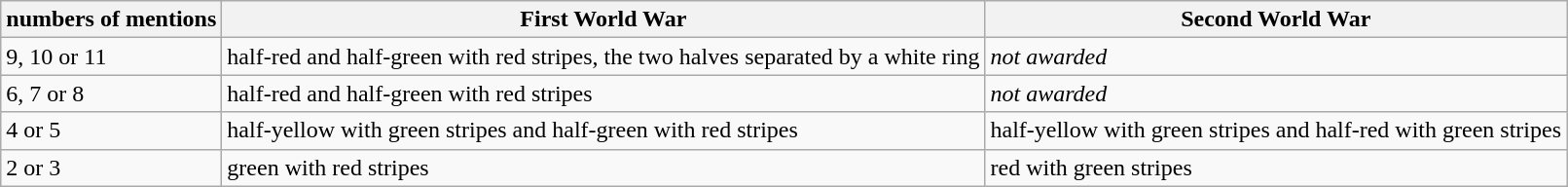<table class=wikitable>
<tr>
<th>numbers of mentions</th>
<th>First World War</th>
<th>Second World War</th>
</tr>
<tr>
<td>9, 10 or 11</td>
<td>half-red and half-green with red stripes, the two halves separated by a white ring</td>
<td><em>not awarded</em></td>
</tr>
<tr>
<td>6, 7 or 8</td>
<td>half-red and half-green with red stripes</td>
<td><em>not awarded</em></td>
</tr>
<tr>
<td>4 or 5</td>
<td>half-yellow with green stripes and half-green with red stripes</td>
<td>half-yellow with green stripes and half-red with green stripes</td>
</tr>
<tr>
<td>2 or 3</td>
<td>green with red stripes</td>
<td>red with green stripes</td>
</tr>
</table>
